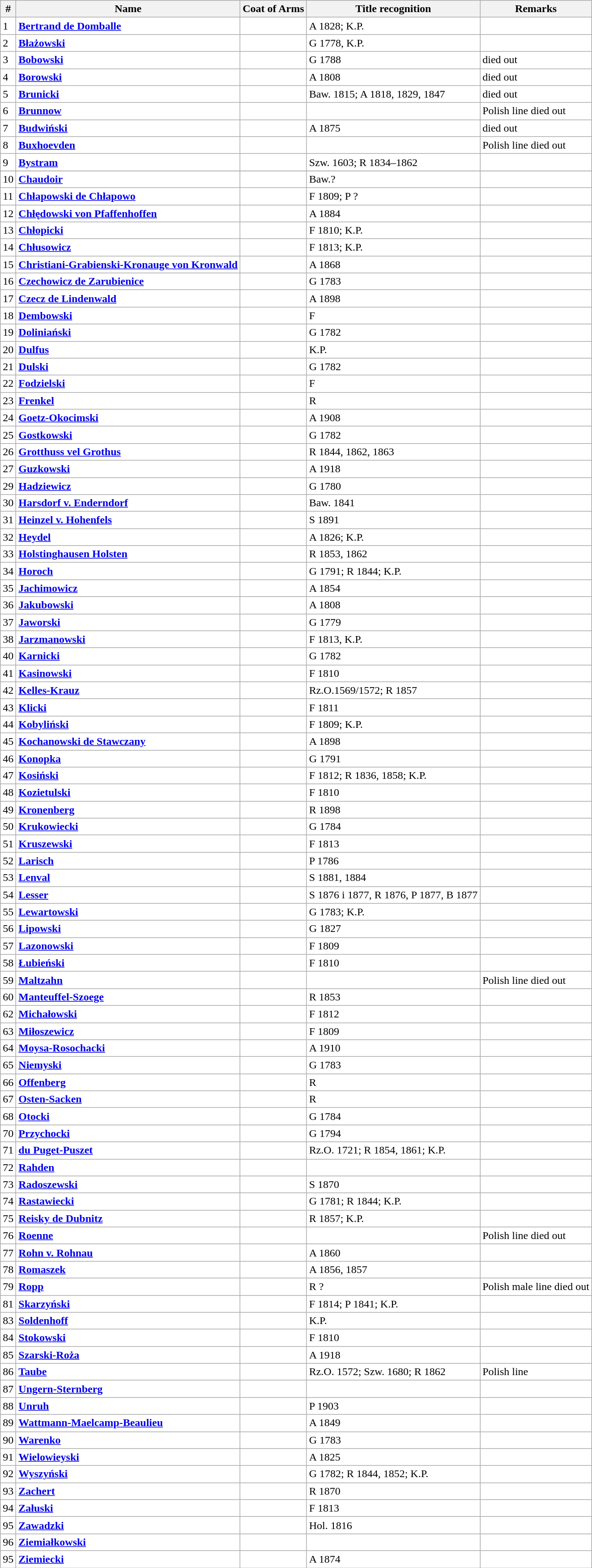<table class="wikitable">
<tr>
<th>#</th>
<th>Name</th>
<th>Coat of Arms</th>
<th>Title recognition</th>
<th>Remarks</th>
</tr>
<tr bgcolor=#FFFFFF>
<td align=top>1</td>
<td><strong><a href='#'>Bertrand de Domballe</a></strong></td>
<td></td>
<td>A 1828; K.P.</td>
<td></td>
</tr>
<tr bgcolor=#FFFFFF>
<td align=top>2</td>
<td><strong><a href='#'>Błażowski</a></strong></td>
<td></td>
<td>G 1778, K.P.</td>
<td></td>
</tr>
<tr bgcolor=#FFFFFF>
<td align=top>3</td>
<td><strong><a href='#'>Bobowski</a></strong></td>
<td></td>
<td>G 1788</td>
<td>died out</td>
</tr>
<tr bgcolor=#FFFFFF>
<td align=top>4</td>
<td><strong><a href='#'>Borowski</a></strong></td>
<td></td>
<td>A 1808</td>
<td>died out</td>
</tr>
<tr bgcolor=#FFFFFF>
<td align=top>5</td>
<td><strong><a href='#'>Brunicki</a></strong></td>
<td></td>
<td>Baw. 1815; A 1818, 1829, 1847</td>
<td>died out</td>
</tr>
<tr bgcolor=#FFFFFF>
<td align=top>6</td>
<td><strong><a href='#'>Brunnow</a></strong></td>
<td></td>
<td></td>
<td>Polish line died out</td>
</tr>
<tr bgcolor=#FFFFFF>
<td align=top>7</td>
<td><strong><a href='#'>Budwiński</a></strong></td>
<td></td>
<td>A 1875</td>
<td>died out</td>
</tr>
<tr bgcolor=#FFFFFF>
<td align=top>8</td>
<td><strong><a href='#'>Buxhoevden</a></strong></td>
<td></td>
<td></td>
<td>Polish line died out</td>
</tr>
<tr bgcolor=#FFFFFF>
<td align=top>9</td>
<td><strong><a href='#'>Bystram</a></strong></td>
<td></td>
<td>Szw. 1603; R 1834–1862</td>
<td></td>
</tr>
<tr align="center" style="background:#e3e3e3">
</tr>
<tr bgcolor=#FFFFFF>
<td align=top>10</td>
<td><strong><a href='#'>Chaudoir</a></strong></td>
<td></td>
<td>Baw.?</td>
<td></td>
</tr>
<tr bgcolor=#FFFFFF>
<td align=top>11</td>
<td><strong><a href='#'>Chłapowski de Chłapowo</a></strong></td>
<td></td>
<td>F 1809; P ?</td>
<td></td>
</tr>
<tr bgcolor=#FFFFFF>
<td align=top>12</td>
<td><strong><a href='#'>Chłędowski von Pfaffenhoffen</a></strong></td>
<td></td>
<td>A 1884</td>
<td></td>
</tr>
<tr bgcolor=#FFFFFF>
<td align=top>13</td>
<td><strong><a href='#'>Chłopicki</a></strong></td>
<td></td>
<td>F 1810; K.P.</td>
<td></td>
</tr>
<tr bgcolor=#FFFFFF>
<td align=top>14</td>
<td><strong><a href='#'>Chłusowicz</a></strong></td>
<td></td>
<td>F 1813; K.P.</td>
<td></td>
</tr>
<tr bgcolor=#FFFFFF>
<td align=top>15</td>
<td><strong><a href='#'>Christiani-Grabienski-Kronauge von Kronwald</a></strong></td>
<td></td>
<td>A 1868</td>
<td></td>
</tr>
<tr bgcolor=#FFFFFF>
<td align=top>16</td>
<td><strong><a href='#'>Czechowicz de Zarubienice</a></strong></td>
<td></td>
<td>G 1783</td>
<td></td>
</tr>
<tr bgcolor=#FFFFFF>
<td align=top>17</td>
<td><strong><a href='#'>Czecz de Lindenwald</a></strong></td>
<td></td>
<td>A 1898</td>
<td></td>
</tr>
<tr bgcolor=#FFFFFF>
<td align=top>18</td>
<td><strong><a href='#'>Dembowski</a></strong></td>
<td></td>
<td>F</td>
<td></td>
</tr>
<tr bgcolor=#FFFFFF>
<td align=top>19</td>
<td><strong><a href='#'>Doliniański</a></strong></td>
<td></td>
<td>G 1782</td>
<td></td>
</tr>
<tr bgcolor=#FFFFFF>
<td align=top>20</td>
<td><strong><a href='#'>Dulfus</a></strong></td>
<td></td>
<td>K.P.</td>
<td></td>
</tr>
<tr bgcolor=#FFFFFF>
<td align=top>21</td>
<td><strong><a href='#'>Dulski</a></strong></td>
<td></td>
<td>G 1782</td>
<td></td>
</tr>
<tr bgcolor=#FFFFFF>
<td align=top>22</td>
<td><strong><a href='#'>Fodzielski</a></strong></td>
<td></td>
<td>F</td>
<td></td>
</tr>
<tr bgcolor=#FFFFFF>
<td align=top>23</td>
<td><strong><a href='#'>Frenkel</a></strong></td>
<td></td>
<td>R</td>
<td></td>
</tr>
<tr bgcolor=#FFFFFF>
<td align=top>24</td>
<td><strong><a href='#'>Goetz-Okocimski</a></strong></td>
<td></td>
<td>A 1908</td>
<td></td>
</tr>
<tr bgcolor=#FFFFFF>
<td align=top>25</td>
<td><strong><a href='#'>Gostkowski</a></strong></td>
<td></td>
<td>G 1782</td>
<td></td>
</tr>
<tr bgcolor=#FFFFFF>
<td align=top>26</td>
<td><strong><a href='#'>Grotthuss vel Grothus</a></strong></td>
<td></td>
<td>R 1844, 1862, 1863</td>
<td></td>
</tr>
<tr bgcolor=#FFFFFF>
<td align=top>27</td>
<td><strong><a href='#'>Guzkowski</a></strong></td>
<td></td>
<td>A 1918</td>
<td></td>
</tr>
<tr bgcolor=#FFFFFF>
<td align=top>29</td>
<td><strong><a href='#'>Hadziewicz</a></strong></td>
<td></td>
<td>G 1780</td>
<td></td>
</tr>
<tr bgcolor=#FFFFFF>
<td align=top>30</td>
<td><strong><a href='#'>Harsdorf v. Enderndorf</a></strong></td>
<td></td>
<td>Baw. 1841</td>
<td></td>
</tr>
<tr bgcolor=#FFFFFF>
<td align=top>31</td>
<td><strong><a href='#'>Heinzel v. Hohenfels</a></strong></td>
<td></td>
<td>S 1891</td>
<td></td>
</tr>
<tr bgcolor=#FFFFFF>
<td align=top>32</td>
<td><strong><a href='#'>Heydel</a></strong></td>
<td></td>
<td>A 1826; K.P.</td>
<td></td>
</tr>
<tr bgcolor=#FFFFFF>
<td align=top>33</td>
<td><strong><a href='#'>Holstinghausen Holsten</a></strong></td>
<td></td>
<td>R 1853, 1862</td>
<td></td>
</tr>
<tr bgcolor=#FFFFFF>
<td align=top>34</td>
<td><strong><a href='#'>Horoch</a></strong></td>
<td></td>
<td>G 1791; R 1844; K.P.</td>
<td></td>
</tr>
<tr bgcolor=#FFFFFF>
<td align=top>35</td>
<td><strong><a href='#'>Jachimowicz</a></strong></td>
<td></td>
<td>A 1854</td>
<td></td>
</tr>
<tr bgcolor=#FFFFFF>
<td align=top>36</td>
<td><strong><a href='#'>Jakubowski</a></strong></td>
<td></td>
<td>A 1808</td>
<td></td>
</tr>
<tr bgcolor=#FFFFFF>
<td align=top>37</td>
<td><strong><a href='#'>Jaworski</a></strong></td>
<td></td>
<td>G 1779</td>
<td></td>
</tr>
<tr bgcolor=#FFFFFF>
<td align=top>38</td>
<td><strong><a href='#'>Jarzmanowski</a></strong></td>
<td></td>
<td>F 1813, K.P.</td>
<td></td>
</tr>
<tr bgcolor=#FFFFFF>
<td align=top>40</td>
<td><strong><a href='#'>Karnicki</a></strong></td>
<td></td>
<td>G 1782</td>
<td></td>
</tr>
<tr bgcolor=#FFFFFF>
<td align=top>41</td>
<td><strong><a href='#'>Kasinowski</a></strong></td>
<td></td>
<td>F 1810</td>
<td></td>
</tr>
<tr bgcolor=#FFFFFF>
<td align=top>42</td>
<td><strong><a href='#'>Kelles-Krauz</a></strong></td>
<td></td>
<td>Rz.O.1569/1572; R 1857</td>
<td></td>
</tr>
<tr bgcolor=#FFFFFF>
<td align=top>43</td>
<td><strong><a href='#'>Klicki</a></strong></td>
<td></td>
<td>F 1811</td>
<td></td>
</tr>
<tr bgcolor=#FFFFFF>
<td align=top>44</td>
<td><strong><a href='#'>Kobyliński</a></strong></td>
<td></td>
<td>F 1809; K.P.</td>
<td></td>
</tr>
<tr bgcolor=#FFFFFF>
<td align=top>45</td>
<td><strong><a href='#'>Kochanowski de Stawczany</a></strong></td>
<td></td>
<td>A 1898</td>
<td></td>
</tr>
<tr bgcolor=#FFFFFF>
<td align=top>46</td>
<td><strong><a href='#'>Konopka</a></strong></td>
<td></td>
<td>G 1791</td>
<td></td>
</tr>
<tr bgcolor=#FFFFFF>
<td align=top>47</td>
<td><strong><a href='#'>Kosiński</a></strong></td>
<td></td>
<td>F 1812; R 1836, 1858; K.P.</td>
<td></td>
</tr>
<tr bgcolor=#FFFFFF>
<td align=top>48</td>
<td><strong><a href='#'>Kozietulski</a></strong></td>
<td></td>
<td>F 1810</td>
<td></td>
</tr>
<tr bgcolor=#FFFFFF>
<td align=top>49</td>
<td><strong><a href='#'>Kronenberg</a></strong></td>
<td></td>
<td>R 1898</td>
<td></td>
</tr>
<tr bgcolor=#FFFFFF>
<td align=top>50</td>
<td><strong><a href='#'>Krukowiecki</a></strong></td>
<td></td>
<td>G 1784</td>
<td></td>
</tr>
<tr bgcolor=#FFFFFF>
<td align=top>51</td>
<td><strong><a href='#'>Kruszewski</a></strong></td>
<td></td>
<td>F 1813</td>
<td></td>
</tr>
<tr bgcolor=#FFFFFF>
<td align=top>52</td>
<td><strong><a href='#'>Larisch</a></strong></td>
<td></td>
<td>P 1786</td>
<td></td>
</tr>
<tr bgcolor=#FFFFFF>
<td align=top>53</td>
<td><strong><a href='#'>Lenval</a></strong></td>
<td></td>
<td>S 1881, 1884</td>
<td></td>
</tr>
<tr bgcolor=#FFFFFF>
<td align=top>54</td>
<td><strong><a href='#'>Lesser</a></strong></td>
<td></td>
<td>S 1876 i 1877, R 1876, P 1877, B 1877</td>
<td></td>
</tr>
<tr bgcolor=#FFFFFF>
<td align=top>55</td>
<td><strong><a href='#'>Lewartowski</a></strong></td>
<td></td>
<td>G 1783; K.P.</td>
<td></td>
</tr>
<tr bgcolor=#FFFFFF>
<td align=top>56</td>
<td><strong><a href='#'>Lipowski</a></strong></td>
<td></td>
<td>G 1827</td>
<td></td>
</tr>
<tr bgcolor=#FFFFFF>
<td align=top>57</td>
<td><strong><a href='#'>Lazonowski</a></strong></td>
<td></td>
<td>F 1809</td>
<td></td>
</tr>
<tr bgcolor=#FFFFFF>
<td align=top>58</td>
<td><strong><a href='#'>Łubieński</a></strong></td>
<td></td>
<td>F 1810</td>
<td></td>
</tr>
<tr bgcolor=#FFFFFF>
<td align=top>59</td>
<td><strong><a href='#'>Maltzahn</a></strong></td>
<td></td>
<td></td>
<td>Polish line died out</td>
</tr>
<tr bgcolor=#FFFFFF>
<td align=top>60</td>
<td><strong><a href='#'>Manteuffel-Szoege</a></strong></td>
<td></td>
<td>R 1853</td>
<td></td>
</tr>
<tr bgcolor=#FFFFFF>
<td align=top>62</td>
<td><strong><a href='#'>Michałowski</a></strong></td>
<td></td>
<td>F 1812</td>
<td></td>
</tr>
<tr bgcolor=#FFFFFF>
<td align=top>63</td>
<td><strong><a href='#'>Miłoszewicz</a></strong></td>
<td></td>
<td>F 1809</td>
<td></td>
</tr>
<tr bgcolor=#FFFFFF>
<td align=top>64</td>
<td><strong><a href='#'>Moysa-Rosochacki</a></strong></td>
<td></td>
<td>A 1910</td>
<td></td>
</tr>
<tr bgcolor=#FFFFFF>
<td align=top>65</td>
<td><strong><a href='#'>Niemyski</a></strong></td>
<td></td>
<td>G 1783</td>
<td></td>
</tr>
<tr bgcolor=#FFFFFF>
<td align=top>66</td>
<td><strong><a href='#'>Offenberg</a></strong></td>
<td></td>
<td>R</td>
<td></td>
</tr>
<tr bgcolor=#FFFFFF>
<td align=top>67</td>
<td><strong><a href='#'>Osten-Sacken</a></strong></td>
<td></td>
<td>R</td>
<td></td>
</tr>
<tr bgcolor=#FFFFFF>
<td align=top>68</td>
<td><strong><a href='#'>Otocki</a></strong></td>
<td></td>
<td>G 1784</td>
<td></td>
</tr>
<tr bgcolor=#FFFFFF>
<td align=top>70</td>
<td><strong><a href='#'>Przychocki</a></strong></td>
<td></td>
<td>G 1794</td>
<td></td>
</tr>
<tr bgcolor=#FFFFFF>
<td align=top>71</td>
<td><strong><a href='#'>du Puget-Puszet</a></strong></td>
<td></td>
<td>Rz.O. 1721; R 1854, 1861; K.P.</td>
<td></td>
</tr>
<tr bgcolor=#FFFFFF>
<td align=top>72</td>
<td><strong><a href='#'>Rahden</a></strong></td>
<td></td>
<td></td>
<td></td>
</tr>
<tr bgcolor=#FFFFFF>
<td align=top>73</td>
<td><strong><a href='#'>Radoszewski</a></strong></td>
<td></td>
<td>S 1870</td>
<td></td>
</tr>
<tr bgcolor=#FFFFFF>
<td align=top>74</td>
<td><strong><a href='#'>Rastawiecki</a></strong></td>
<td></td>
<td>G 1781; R 1844; K.P.</td>
<td></td>
</tr>
<tr bgcolor=#FFFFFF>
<td align=top>75</td>
<td><strong><a href='#'>Reisky de Dubnitz</a></strong></td>
<td></td>
<td>R 1857; K.P.</td>
<td></td>
</tr>
<tr bgcolor=#FFFFFF>
<td align=top>76</td>
<td><strong><a href='#'>Roenne</a></strong></td>
<td></td>
<td></td>
<td>Polish line died out</td>
</tr>
<tr bgcolor=#FFFFFF>
<td align=top>77</td>
<td><strong><a href='#'>Rohn v. Rohnau</a></strong></td>
<td></td>
<td>A 1860</td>
<td></td>
</tr>
<tr bgcolor=#FFFFFF>
<td align=top>78</td>
<td><strong><a href='#'>Romaszek</a></strong></td>
<td></td>
<td>A 1856, 1857</td>
<td></td>
</tr>
<tr bgcolor=#FFFFFF>
<td align=top>79</td>
<td><strong><a href='#'>Ropp</a></strong></td>
<td></td>
<td>R ?</td>
<td>Polish male line died out</td>
</tr>
<tr bgcolor=#FFFFFF>
<td align=top>81</td>
<td><strong><a href='#'>Skarzyński</a></strong></td>
<td></td>
<td>F 1814; P 1841; K.P.</td>
<td></td>
</tr>
<tr bgcolor=#FFFFFF>
<td align=top>83</td>
<td><strong><a href='#'>Soldenhoff</a></strong></td>
<td></td>
<td>K.P.</td>
<td></td>
</tr>
<tr bgcolor=#FFFFFF>
<td align=top>84</td>
<td><strong><a href='#'>Stokowski</a></strong></td>
<td></td>
<td>F 1810</td>
<td></td>
</tr>
<tr bgcolor=#FFFFFF>
<td align=top>85</td>
<td><strong><a href='#'>Szarski-Roża</a></strong></td>
<td></td>
<td>A 1918</td>
<td></td>
</tr>
<tr bgcolor=#FFFFFF>
<td align=top>86</td>
<td><strong><a href='#'>Taube</a></strong></td>
<td></td>
<td>Rz.O. 1572; Szw. 1680; R 1862</td>
<td>Polish line</td>
</tr>
<tr bgcolor=#FFFFFF>
<td align=top>87</td>
<td><strong><a href='#'>Ungern-Sternberg</a></strong></td>
<td></td>
<td></td>
<td></td>
</tr>
<tr bgcolor=#FFFFFF>
<td align=top>88</td>
<td><strong><a href='#'>Unruh</a></strong></td>
<td></td>
<td>P 1903</td>
<td></td>
</tr>
<tr bgcolor=#FFFFFF>
<td align=top>89</td>
<td><strong><a href='#'>Wattmann-Maelcamp-Beaulieu</a></strong></td>
<td></td>
<td>A 1849</td>
<td></td>
</tr>
<tr bgcolor=#FFFFFF>
<td align=top>90</td>
<td><strong><a href='#'>Warenko</a></strong></td>
<td></td>
<td>G 1783</td>
<td></td>
</tr>
<tr bgcolor=#FFFFFF>
<td align=top>91</td>
<td><strong><a href='#'>Wielowieyski</a></strong></td>
<td></td>
<td>A 1825</td>
<td></td>
</tr>
<tr bgcolor=#FFFFFF>
<td align=top>92</td>
<td><strong><a href='#'>Wyszyński</a></strong></td>
<td></td>
<td>G 1782; R 1844, 1852; K.P.</td>
<td></td>
</tr>
<tr bgcolor=#FFFFFF>
<td align=top>93</td>
<td><strong><a href='#'>Zachert</a></strong></td>
<td></td>
<td>R 1870</td>
<td></td>
</tr>
<tr bgcolor=#FFFFFF>
<td align=top>94</td>
<td><strong><a href='#'>Załuski</a></strong></td>
<td></td>
<td>F 1813</td>
<td></td>
</tr>
<tr bgcolor=#FFFFFF>
<td align=top>95</td>
<td><strong><a href='#'>Zawadzki</a></strong></td>
<td></td>
<td>Hol. 1816</td>
<td></td>
</tr>
<tr bgcolor=#FFFFFF>
<td align=top>96</td>
<td><strong><a href='#'>Ziemiałkowski</a></strong></td>
<td></td>
<td></td>
<td></td>
</tr>
<tr bgcolor=#FFFFFF>
<td align=top>95</td>
<td><strong><a href='#'>Ziemiecki</a></strong></td>
<td></td>
<td>A 1874</td>
<td></td>
</tr>
</table>
